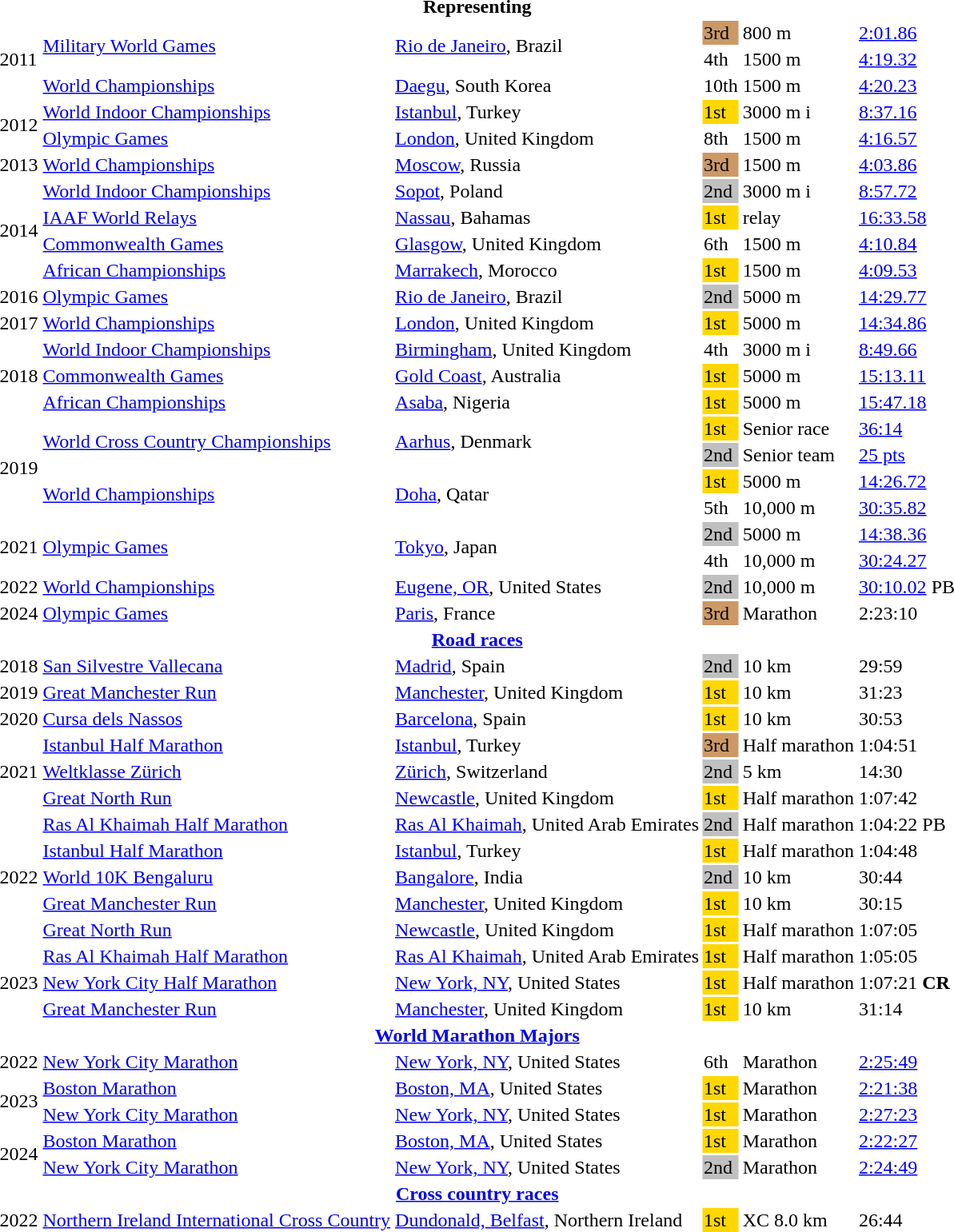<table>
<tr>
<th colspan=6>Representing </th>
</tr>
<tr>
<td rowspan=3>2011</td>
<td rowspan=2><a href='#'>Military World Games</a></td>
<td rowspan=2><a href='#'>Rio de Janeiro</a>, Brazil</td>
<td bgcolor=cc9966>3rd</td>
<td>800 m</td>
<td><a href='#'>2:01.86</a></td>
</tr>
<tr>
<td>4th</td>
<td>1500 m</td>
<td><a href='#'>4:19.32</a></td>
</tr>
<tr>
<td><a href='#'>World Championships</a></td>
<td><a href='#'>Daegu</a>, South Korea</td>
<td>10th</td>
<td>1500 m</td>
<td><a href='#'>4:20.23</a></td>
</tr>
<tr>
<td rowspan=2>2012</td>
<td><a href='#'>World Indoor Championships</a></td>
<td><a href='#'>Istanbul</a>, Turkey</td>
<td bgcolor=gold>1st</td>
<td>3000 m i</td>
<td><a href='#'>8:37.16</a></td>
</tr>
<tr>
<td><a href='#'>Olympic Games</a></td>
<td><a href='#'>London</a>, United Kingdom</td>
<td>8th</td>
<td>1500 m</td>
<td><a href='#'>4:16.57</a></td>
</tr>
<tr>
<td>2013</td>
<td><a href='#'>World Championships</a></td>
<td><a href='#'>Moscow</a>, Russia</td>
<td bgcolor=cc9966>3rd</td>
<td>1500 m</td>
<td><a href='#'>4:03.86</a></td>
</tr>
<tr>
<td rowspan=4>2014</td>
<td><a href='#'>World Indoor Championships</a></td>
<td><a href='#'>Sopot</a>, Poland</td>
<td bgcolor=silver>2nd</td>
<td>3000 m i</td>
<td><a href='#'>8:57.72</a></td>
</tr>
<tr>
<td><a href='#'>IAAF World Relays</a></td>
<td><a href='#'>Nassau</a>, Bahamas</td>
<td bgcolor=gold>1st</td>
<td> relay</td>
<td><a href='#'>16:33.58</a></td>
</tr>
<tr>
<td><a href='#'>Commonwealth Games</a></td>
<td><a href='#'>Glasgow</a>, United Kingdom</td>
<td>6th</td>
<td>1500 m</td>
<td><a href='#'>4:10.84</a></td>
</tr>
<tr>
<td><a href='#'>African Championships</a></td>
<td><a href='#'>Marrakech</a>, Morocco</td>
<td bgcolor=gold>1st</td>
<td>1500 m</td>
<td><a href='#'>4:09.53</a></td>
</tr>
<tr>
<td>2016</td>
<td><a href='#'>Olympic Games</a></td>
<td><a href='#'>Rio de Janeiro</a>, Brazil</td>
<td bgcolor=silver>2nd</td>
<td>5000 m</td>
<td><a href='#'>14:29.77</a></td>
</tr>
<tr>
<td>2017</td>
<td><a href='#'>World Championships</a></td>
<td><a href='#'>London</a>, United Kingdom</td>
<td bgcolor=gold>1st</td>
<td>5000 m</td>
<td><a href='#'>14:34.86</a></td>
</tr>
<tr>
<td rowspan=3>2018</td>
<td><a href='#'>World Indoor Championships</a></td>
<td><a href='#'>Birmingham</a>, United Kingdom</td>
<td>4th</td>
<td>3000 m i</td>
<td><a href='#'>8:49.66</a></td>
</tr>
<tr>
<td><a href='#'>Commonwealth Games</a></td>
<td><a href='#'>Gold Coast</a>, Australia</td>
<td bgcolor=gold>1st</td>
<td>5000 m</td>
<td><a href='#'>15:13.11</a></td>
</tr>
<tr>
<td><a href='#'>African Championships</a></td>
<td><a href='#'>Asaba</a>, Nigeria</td>
<td bgcolor=gold>1st</td>
<td>5000 m</td>
<td><a href='#'>15:47.18</a></td>
</tr>
<tr>
<td rowspan=4>2019</td>
<td rowspan=2><a href='#'>World Cross Country Championships</a></td>
<td rowspan=2><a href='#'>Aarhus</a>, Denmark</td>
<td bgcolor=gold>1st</td>
<td>Senior race</td>
<td><a href='#'>36:14</a></td>
</tr>
<tr>
<td bgcolor=silver>2nd</td>
<td>Senior team</td>
<td><a href='#'>25 pts</a></td>
</tr>
<tr>
<td rowspan=2><a href='#'>World Championships</a></td>
<td rowspan=2><a href='#'>Doha</a>, Qatar</td>
<td bgcolor=gold>1st</td>
<td>5000 m</td>
<td><a href='#'>14:26.72</a> <strong></strong></td>
</tr>
<tr>
<td>5th</td>
<td>10,000 m</td>
<td><a href='#'>30:35.82</a></td>
</tr>
<tr>
<td rowspan=2>2021</td>
<td rowspan=2><a href='#'>Olympic Games</a></td>
<td rowspan=2><a href='#'>Tokyo</a>, Japan</td>
<td bgcolor=silver>2nd</td>
<td>5000 m</td>
<td><a href='#'>14:38.36</a></td>
</tr>
<tr>
<td>4th</td>
<td>10,000 m</td>
<td><a href='#'>30:24.27</a> </td>
</tr>
<tr>
<td rowspan=1>2022</td>
<td rowspan=1><a href='#'>World Championships</a></td>
<td rowspan=1><a href='#'>Eugene, OR</a>, United States</td>
<td bgcolor=silver>2nd</td>
<td>10,000 m</td>
<td><a href='#'>30:10.02</a> PB</td>
</tr>
<tr>
<td>2024</td>
<td><a href='#'>Olympic Games</a></td>
<td><a href='#'>Paris</a>, France</td>
<td bgcolor=cc9966>3rd</td>
<td>Marathon</td>
<td>2:23:10</td>
</tr>
<tr>
<th colspan=6><a href='#'>Road races</a></th>
</tr>
<tr>
<td>2018</td>
<td><a href='#'>San Silvestre Vallecana</a></td>
<td><a href='#'>Madrid</a>, Spain</td>
<td bgcolor=silver>2nd</td>
<td>10 km</td>
<td>29:59</td>
</tr>
<tr>
<td>2019</td>
<td><a href='#'>Great Manchester Run</a></td>
<td><a href='#'>Manchester</a>, United Kingdom</td>
<td bgcolor=gold>1st</td>
<td>10 km</td>
<td>31:23</td>
</tr>
<tr>
<td>2020</td>
<td><a href='#'>Cursa dels Nassos</a></td>
<td><a href='#'>Barcelona</a>, Spain</td>
<td bgcolor=gold>1st</td>
<td>10 km</td>
<td>30:53</td>
</tr>
<tr>
<td rowspan=3>2021</td>
<td><a href='#'>Istanbul Half Marathon</a></td>
<td><a href='#'>Istanbul</a>, Turkey</td>
<td bgcolor=cc9966>3rd</td>
<td>Half marathon</td>
<td>1:04:51</td>
</tr>
<tr>
<td><a href='#'>Weltklasse Zürich</a></td>
<td><a href='#'>Zürich</a>, Switzerland</td>
<td bgcolor=silver>2nd</td>
<td>5 km</td>
<td>14:30</td>
</tr>
<tr>
<td><a href='#'>Great North Run</a></td>
<td><a href='#'>Newcastle</a>, United Kingdom</td>
<td bgcolor=gold>1st</td>
<td>Half marathon</td>
<td>1:07:42</td>
</tr>
<tr>
<td rowspan=5>2022</td>
<td><a href='#'>Ras Al Khaimah Half Marathon</a></td>
<td><a href='#'>Ras Al Khaimah</a>, United Arab Emirates</td>
<td bgcolor=silver>2nd</td>
<td>Half marathon</td>
<td>1:04:22 PB</td>
</tr>
<tr>
<td><a href='#'>Istanbul Half Marathon</a></td>
<td><a href='#'>Istanbul</a>, Turkey</td>
<td bgcolor=gold>1st</td>
<td>Half marathon</td>
<td>1:04:48</td>
</tr>
<tr>
<td><a href='#'>World 10K Bengaluru</a></td>
<td><a href='#'>Bangalore</a>, India</td>
<td bgcolor=silver>2nd</td>
<td>10 km</td>
<td>30:44</td>
</tr>
<tr>
<td><a href='#'>Great Manchester Run</a></td>
<td><a href='#'>Manchester</a>, United Kingdom</td>
<td bgcolor=gold>1st</td>
<td>10 km</td>
<td>30:15 <strong></strong></td>
</tr>
<tr>
<td><a href='#'>Great North Run</a></td>
<td><a href='#'>Newcastle</a>, United Kingdom</td>
<td bgcolor=gold>1st</td>
<td>Half marathon</td>
<td>1:07:05</td>
</tr>
<tr>
<td rowspan=3>2023</td>
<td><a href='#'>Ras Al Khaimah Half Marathon</a></td>
<td><a href='#'>Ras Al Khaimah</a>, United Arab Emirates</td>
<td bgcolor=gold>1st</td>
<td>Half marathon</td>
<td>1:05:05</td>
</tr>
<tr>
<td><a href='#'>New York City Half Marathon</a></td>
<td><a href='#'>New York, NY</a>, United States</td>
<td bgcolor=gold>1st</td>
<td>Half marathon</td>
<td>1:07:21 <strong>CR</strong></td>
</tr>
<tr>
<td><a href='#'>Great Manchester Run</a></td>
<td><a href='#'>Manchester</a>, United Kingdom</td>
<td bgcolor=gold>1st</td>
<td>10 km</td>
<td>31:14</td>
</tr>
<tr>
<th colspan=6><a href='#'>World Marathon Majors</a></th>
</tr>
<tr>
<td>2022</td>
<td><a href='#'>New York City Marathon</a></td>
<td><a href='#'>New York, NY</a>, United States</td>
<td>6th</td>
<td>Marathon</td>
<td><a href='#'>2:25:49</a></td>
</tr>
<tr>
<td rowspan=2>2023</td>
<td><a href='#'>Boston Marathon</a></td>
<td><a href='#'>Boston, MA</a>, United States</td>
<td bgcolor=gold>1st</td>
<td>Marathon</td>
<td><a href='#'>2:21:38</a> </td>
</tr>
<tr>
<td><a href='#'>New York City Marathon</a></td>
<td><a href='#'>New York, NY</a>, United States</td>
<td bgcolor=gold>1st</td>
<td>Marathon</td>
<td><a href='#'>2:27:23</a></td>
</tr>
<tr>
<td rowspan=2>2024</td>
<td><a href='#'>Boston Marathon</a></td>
<td><a href='#'>Boston, MA</a>, United States</td>
<td bgcolor=gold>1st</td>
<td>Marathon</td>
<td><a href='#'>2:22:27</a></td>
</tr>
<tr>
<td><a href='#'>New York City Marathon</a></td>
<td><a href='#'>New York, NY</a>, United States</td>
<td bgcolor=silver>2nd</td>
<td>Marathon</td>
<td><a href='#'>2:24:49</a></td>
</tr>
<tr>
<th colspan=6><a href='#'>Cross country races</a></th>
</tr>
<tr>
<td>2022</td>
<td><a href='#'>Northern Ireland International Cross Country</a></td>
<td><a href='#'>Dundonald, Belfast</a>, Northern Ireland</td>
<td bgcolor=gold>1st</td>
<td>XC 8.0 km</td>
<td>26:44</td>
</tr>
</table>
